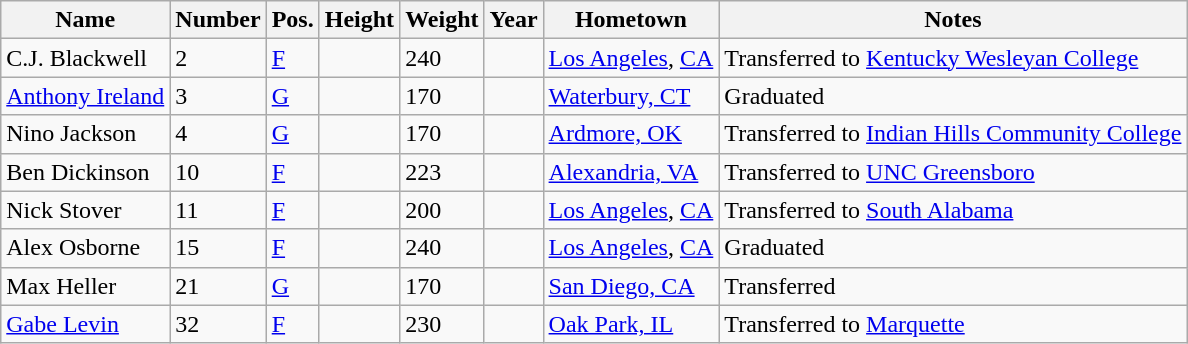<table class="wikitable sortable" border="1">
<tr>
<th>Name</th>
<th>Number</th>
<th>Pos.</th>
<th>Height</th>
<th>Weight</th>
<th>Year</th>
<th>Hometown</th>
<th class="unsortable">Notes</th>
</tr>
<tr>
<td>C.J. Blackwell</td>
<td>2</td>
<td><a href='#'>F</a></td>
<td></td>
<td>240</td>
<td></td>
<td><a href='#'>Los Angeles</a>, <a href='#'>CA</a></td>
<td>Transferred to <a href='#'>Kentucky Wesleyan College</a></td>
</tr>
<tr>
<td><a href='#'>Anthony Ireland</a></td>
<td>3</td>
<td><a href='#'>G</a></td>
<td></td>
<td>170</td>
<td></td>
<td><a href='#'>Waterbury, CT</a></td>
<td>Graduated</td>
</tr>
<tr>
<td>Nino Jackson</td>
<td>4</td>
<td><a href='#'>G</a></td>
<td></td>
<td>170</td>
<td></td>
<td><a href='#'>Ardmore, OK</a></td>
<td>Transferred to <a href='#'>Indian Hills Community College</a></td>
</tr>
<tr>
<td>Ben Dickinson</td>
<td>10</td>
<td><a href='#'>F</a></td>
<td></td>
<td>223</td>
<td></td>
<td><a href='#'>Alexandria, VA</a></td>
<td>Transferred to <a href='#'>UNC Greensboro</a></td>
</tr>
<tr>
<td>Nick Stover</td>
<td>11</td>
<td><a href='#'>F</a></td>
<td></td>
<td>200</td>
<td></td>
<td><a href='#'>Los Angeles</a>, <a href='#'>CA</a></td>
<td>Transferred to <a href='#'>South Alabama</a></td>
</tr>
<tr>
<td>Alex Osborne</td>
<td>15</td>
<td><a href='#'>F</a></td>
<td></td>
<td>240</td>
<td></td>
<td><a href='#'>Los Angeles</a>, <a href='#'>CA</a></td>
<td>Graduated</td>
</tr>
<tr>
<td>Max Heller</td>
<td>21</td>
<td><a href='#'>G</a></td>
<td></td>
<td>170</td>
<td></td>
<td><a href='#'>San Diego, CA</a></td>
<td>Transferred</td>
</tr>
<tr>
<td><a href='#'>Gabe Levin</a></td>
<td>32</td>
<td><a href='#'>F</a></td>
<td></td>
<td>230</td>
<td></td>
<td><a href='#'>Oak Park, IL</a></td>
<td>Transferred to <a href='#'>Marquette</a></td>
</tr>
</table>
